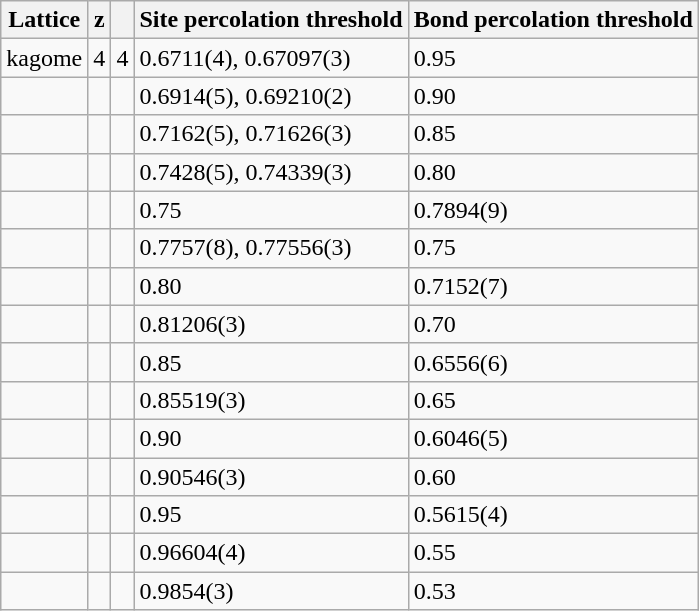<table class="wikitable">
<tr>
<th>Lattice</th>
<th>z</th>
<th></th>
<th>Site percolation threshold</th>
<th>Bond percolation threshold</th>
</tr>
<tr>
<td>kagome</td>
<td>4</td>
<td>4</td>
<td>0.6711(4), 0.67097(3)</td>
<td>0.95</td>
</tr>
<tr>
<td></td>
<td></td>
<td></td>
<td>0.6914(5),  0.69210(2)</td>
<td>0.90</td>
</tr>
<tr>
<td></td>
<td></td>
<td></td>
<td>0.7162(5), 0.71626(3)</td>
<td>0.85</td>
</tr>
<tr>
<td></td>
<td></td>
<td></td>
<td>0.7428(5), 0.74339(3)</td>
<td>0.80</td>
</tr>
<tr>
<td></td>
<td></td>
<td></td>
<td>0.75</td>
<td>0.7894(9)</td>
</tr>
<tr>
<td></td>
<td></td>
<td></td>
<td>0.7757(8), 0.77556(3)</td>
<td>0.75</td>
</tr>
<tr>
<td></td>
<td></td>
<td></td>
<td>0.80</td>
<td>0.7152(7)</td>
</tr>
<tr>
<td></td>
<td></td>
<td></td>
<td>0.81206(3)</td>
<td>0.70</td>
</tr>
<tr>
<td></td>
<td></td>
<td></td>
<td>0.85</td>
<td>0.6556(6)</td>
</tr>
<tr>
<td></td>
<td></td>
<td></td>
<td>0.85519(3)</td>
<td>0.65</td>
</tr>
<tr>
<td></td>
<td></td>
<td></td>
<td>0.90</td>
<td>0.6046(5)</td>
</tr>
<tr>
<td></td>
<td></td>
<td></td>
<td>0.90546(3)</td>
<td>0.60</td>
</tr>
<tr>
<td></td>
<td></td>
<td></td>
<td>0.95</td>
<td>0.5615(4)</td>
</tr>
<tr>
<td></td>
<td></td>
<td></td>
<td>0.96604(4)</td>
<td>0.55</td>
</tr>
<tr>
<td></td>
<td></td>
<td></td>
<td>0.9854(3)</td>
<td>0.53</td>
</tr>
</table>
